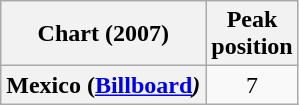<table class="wikitable sortable plainrowheaders" style="text-align:center">
<tr>
<th><strong>Chart (2007)</strong></th>
<th><strong>Peak</strong><br><strong>position</strong></th>
</tr>
<tr>
<th scope="row">Mexico (<em><a href='#'></em>Billboard<em></a>)</em></th>
<td>7</td>
</tr>
</table>
